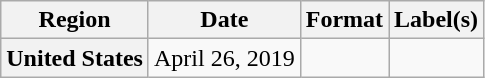<table class="wikitable plainrowheaders">
<tr>
<th>Region</th>
<th>Date</th>
<th>Format</th>
<th>Label(s)</th>
</tr>
<tr>
<th scope="row">United States</th>
<td>April 26, 2019</td>
<td></td>
<td></td>
</tr>
</table>
